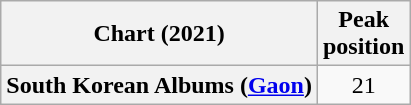<table class="wikitable plainrowheaders" style="text-align:center">
<tr>
<th scope="col">Chart (2021)</th>
<th scope="col">Peak<br>position</th>
</tr>
<tr>
<th scope="row">South Korean Albums (<a href='#'>Gaon</a>)</th>
<td>21</td>
</tr>
</table>
